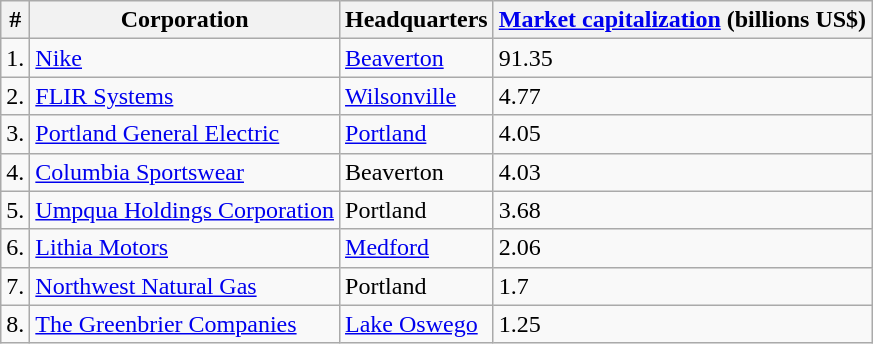<table class="wikitable">
<tr>
<th>#</th>
<th>Corporation</th>
<th>Headquarters</th>
<th><a href='#'>Market capitalization</a> (billions US$)</th>
</tr>
<tr>
<td>1.</td>
<td><a href='#'>Nike</a></td>
<td><a href='#'>Beaverton</a></td>
<td>91.35</td>
</tr>
<tr>
<td>2.</td>
<td><a href='#'>FLIR Systems</a></td>
<td><a href='#'>Wilsonville</a></td>
<td>4.77</td>
</tr>
<tr>
<td>3.</td>
<td><a href='#'>Portland General Electric</a></td>
<td><a href='#'>Portland</a></td>
<td>4.05</td>
</tr>
<tr>
<td>4.</td>
<td><a href='#'>Columbia Sportswear</a></td>
<td>Beaverton</td>
<td>4.03</td>
</tr>
<tr>
<td>5.</td>
<td><a href='#'>Umpqua Holdings Corporation</a></td>
<td>Portland</td>
<td>3.68</td>
</tr>
<tr>
<td>6.</td>
<td><a href='#'>Lithia Motors</a></td>
<td><a href='#'>Medford</a></td>
<td>2.06</td>
</tr>
<tr>
<td>7.</td>
<td><a href='#'>Northwest Natural Gas</a></td>
<td>Portland</td>
<td>1.7</td>
</tr>
<tr>
<td>8.</td>
<td><a href='#'>The Greenbrier Companies</a></td>
<td><a href='#'>Lake Oswego</a></td>
<td>1.25</td>
</tr>
</table>
